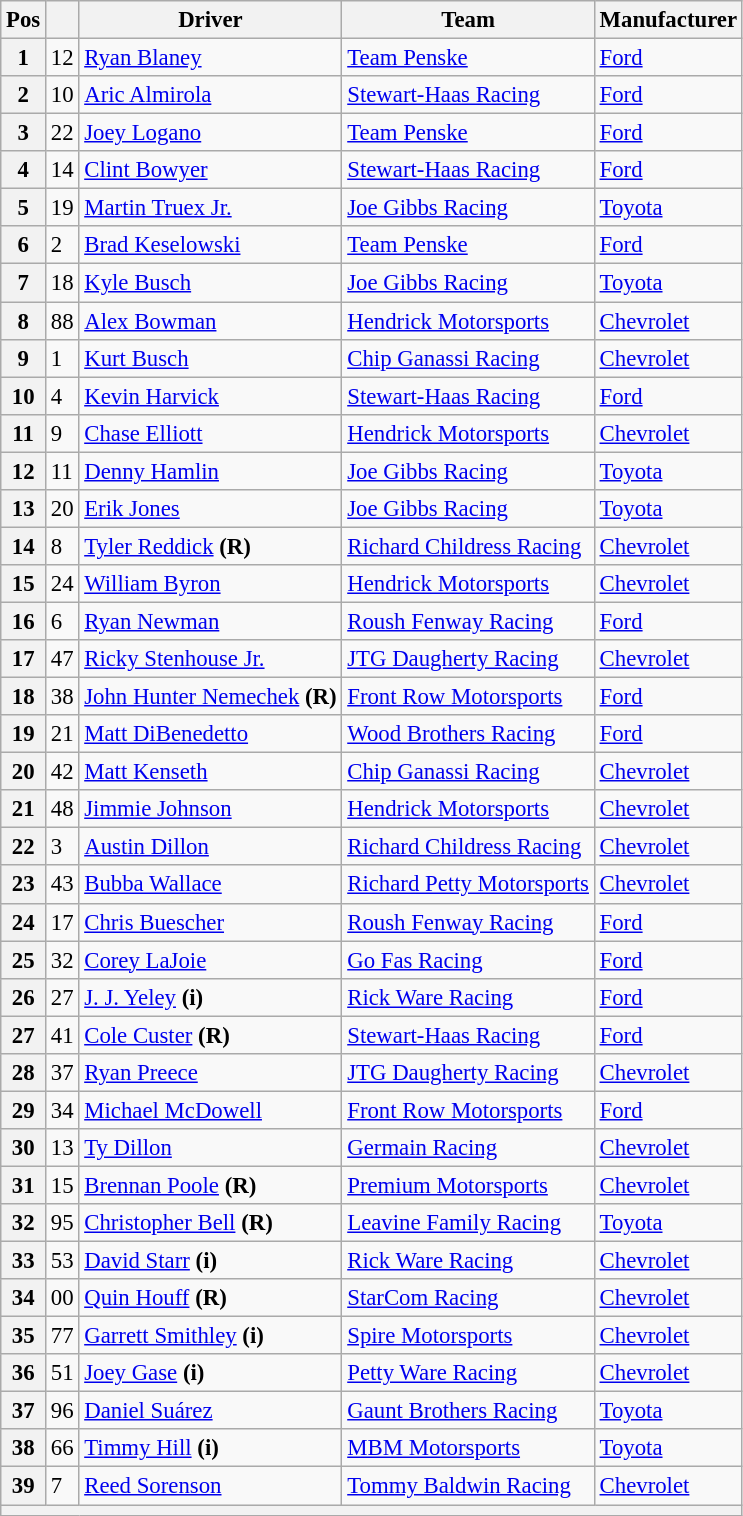<table class="wikitable" style="font-size:95%">
<tr>
<th>Pos</th>
<th></th>
<th>Driver</th>
<th>Team</th>
<th>Manufacturer</th>
</tr>
<tr>
<th>1</th>
<td>12</td>
<td><a href='#'>Ryan Blaney</a></td>
<td><a href='#'>Team Penske</a></td>
<td><a href='#'>Ford</a></td>
</tr>
<tr>
<th>2</th>
<td>10</td>
<td><a href='#'>Aric Almirola</a></td>
<td><a href='#'>Stewart-Haas Racing</a></td>
<td><a href='#'>Ford</a></td>
</tr>
<tr>
<th>3</th>
<td>22</td>
<td><a href='#'>Joey Logano</a></td>
<td><a href='#'>Team Penske</a></td>
<td><a href='#'>Ford</a></td>
</tr>
<tr>
<th>4</th>
<td>14</td>
<td><a href='#'>Clint Bowyer</a></td>
<td><a href='#'>Stewart-Haas Racing</a></td>
<td><a href='#'>Ford</a></td>
</tr>
<tr>
<th>5</th>
<td>19</td>
<td><a href='#'>Martin Truex Jr.</a></td>
<td><a href='#'>Joe Gibbs Racing</a></td>
<td><a href='#'>Toyota</a></td>
</tr>
<tr>
<th>6</th>
<td>2</td>
<td><a href='#'>Brad Keselowski</a></td>
<td><a href='#'>Team Penske</a></td>
<td><a href='#'>Ford</a></td>
</tr>
<tr>
<th>7</th>
<td>18</td>
<td><a href='#'>Kyle Busch</a></td>
<td><a href='#'>Joe Gibbs Racing</a></td>
<td><a href='#'>Toyota</a></td>
</tr>
<tr>
<th>8</th>
<td>88</td>
<td><a href='#'>Alex Bowman</a></td>
<td><a href='#'>Hendrick Motorsports</a></td>
<td><a href='#'>Chevrolet</a></td>
</tr>
<tr>
<th>9</th>
<td>1</td>
<td><a href='#'>Kurt Busch</a></td>
<td><a href='#'>Chip Ganassi Racing</a></td>
<td><a href='#'>Chevrolet</a></td>
</tr>
<tr>
<th>10</th>
<td>4</td>
<td><a href='#'>Kevin Harvick</a></td>
<td><a href='#'>Stewart-Haas Racing</a></td>
<td><a href='#'>Ford</a></td>
</tr>
<tr>
<th>11</th>
<td>9</td>
<td><a href='#'>Chase Elliott</a></td>
<td><a href='#'>Hendrick Motorsports</a></td>
<td><a href='#'>Chevrolet</a></td>
</tr>
<tr>
<th>12</th>
<td>11</td>
<td><a href='#'>Denny Hamlin</a></td>
<td><a href='#'>Joe Gibbs Racing</a></td>
<td><a href='#'>Toyota</a></td>
</tr>
<tr>
<th>13</th>
<td>20</td>
<td><a href='#'>Erik Jones</a></td>
<td><a href='#'>Joe Gibbs Racing</a></td>
<td><a href='#'>Toyota</a></td>
</tr>
<tr>
<th>14</th>
<td>8</td>
<td><a href='#'>Tyler Reddick</a> <strong>(R)</strong></td>
<td><a href='#'>Richard Childress Racing</a></td>
<td><a href='#'>Chevrolet</a></td>
</tr>
<tr>
<th>15</th>
<td>24</td>
<td><a href='#'>William Byron</a></td>
<td><a href='#'>Hendrick Motorsports</a></td>
<td><a href='#'>Chevrolet</a></td>
</tr>
<tr>
<th>16</th>
<td>6</td>
<td><a href='#'>Ryan Newman</a></td>
<td><a href='#'>Roush Fenway Racing</a></td>
<td><a href='#'>Ford</a></td>
</tr>
<tr>
<th>17</th>
<td>47</td>
<td><a href='#'>Ricky Stenhouse Jr.</a></td>
<td><a href='#'>JTG Daugherty Racing</a></td>
<td><a href='#'>Chevrolet</a></td>
</tr>
<tr>
<th>18</th>
<td>38</td>
<td><a href='#'>John Hunter Nemechek</a> <strong>(R)</strong></td>
<td><a href='#'>Front Row Motorsports</a></td>
<td><a href='#'>Ford</a></td>
</tr>
<tr>
<th>19</th>
<td>21</td>
<td><a href='#'>Matt DiBenedetto</a></td>
<td><a href='#'>Wood Brothers Racing</a></td>
<td><a href='#'>Ford</a></td>
</tr>
<tr>
<th>20</th>
<td>42</td>
<td><a href='#'>Matt Kenseth</a></td>
<td><a href='#'>Chip Ganassi Racing</a></td>
<td><a href='#'>Chevrolet</a></td>
</tr>
<tr>
<th>21</th>
<td>48</td>
<td><a href='#'>Jimmie Johnson</a></td>
<td><a href='#'>Hendrick Motorsports</a></td>
<td><a href='#'>Chevrolet</a></td>
</tr>
<tr>
<th>22</th>
<td>3</td>
<td><a href='#'>Austin Dillon</a></td>
<td><a href='#'>Richard Childress Racing</a></td>
<td><a href='#'>Chevrolet</a></td>
</tr>
<tr>
<th>23</th>
<td>43</td>
<td><a href='#'>Bubba Wallace</a></td>
<td><a href='#'>Richard Petty Motorsports</a></td>
<td><a href='#'>Chevrolet</a></td>
</tr>
<tr>
<th>24</th>
<td>17</td>
<td><a href='#'>Chris Buescher</a></td>
<td><a href='#'>Roush Fenway Racing</a></td>
<td><a href='#'>Ford</a></td>
</tr>
<tr>
<th>25</th>
<td>32</td>
<td><a href='#'>Corey LaJoie</a></td>
<td><a href='#'>Go Fas Racing</a></td>
<td><a href='#'>Ford</a></td>
</tr>
<tr>
<th>26</th>
<td>27</td>
<td><a href='#'>J. J. Yeley</a> <strong>(i)</strong></td>
<td><a href='#'>Rick Ware Racing</a></td>
<td><a href='#'>Ford</a></td>
</tr>
<tr>
<th>27</th>
<td>41</td>
<td><a href='#'>Cole Custer</a> <strong>(R)</strong></td>
<td><a href='#'>Stewart-Haas Racing</a></td>
<td><a href='#'>Ford</a></td>
</tr>
<tr>
<th>28</th>
<td>37</td>
<td><a href='#'>Ryan Preece</a></td>
<td><a href='#'>JTG Daugherty Racing</a></td>
<td><a href='#'>Chevrolet</a></td>
</tr>
<tr>
<th>29</th>
<td>34</td>
<td><a href='#'>Michael McDowell</a></td>
<td><a href='#'>Front Row Motorsports</a></td>
<td><a href='#'>Ford</a></td>
</tr>
<tr>
<th>30</th>
<td>13</td>
<td><a href='#'>Ty Dillon</a></td>
<td><a href='#'>Germain Racing</a></td>
<td><a href='#'>Chevrolet</a></td>
</tr>
<tr>
<th>31</th>
<td>15</td>
<td><a href='#'>Brennan Poole</a> <strong>(R)</strong></td>
<td><a href='#'>Premium Motorsports</a></td>
<td><a href='#'>Chevrolet</a></td>
</tr>
<tr>
<th>32</th>
<td>95</td>
<td><a href='#'>Christopher Bell</a> <strong>(R)</strong></td>
<td><a href='#'>Leavine Family Racing</a></td>
<td><a href='#'>Toyota</a></td>
</tr>
<tr>
<th>33</th>
<td>53</td>
<td><a href='#'>David Starr</a> <strong>(i)</strong></td>
<td><a href='#'>Rick Ware Racing</a></td>
<td><a href='#'>Chevrolet</a></td>
</tr>
<tr>
<th>34</th>
<td>00</td>
<td><a href='#'>Quin Houff</a> <strong>(R)</strong></td>
<td><a href='#'>StarCom Racing</a></td>
<td><a href='#'>Chevrolet</a></td>
</tr>
<tr>
<th>35</th>
<td>77</td>
<td><a href='#'>Garrett Smithley</a> <strong>(i)</strong></td>
<td><a href='#'>Spire Motorsports</a></td>
<td><a href='#'>Chevrolet</a></td>
</tr>
<tr>
<th>36</th>
<td>51</td>
<td><a href='#'>Joey Gase</a> <strong>(i)</strong></td>
<td><a href='#'>Petty Ware Racing</a></td>
<td><a href='#'>Chevrolet</a></td>
</tr>
<tr>
<th>37</th>
<td>96</td>
<td><a href='#'>Daniel Suárez</a></td>
<td><a href='#'>Gaunt Brothers Racing</a></td>
<td><a href='#'>Toyota</a></td>
</tr>
<tr>
<th>38</th>
<td>66</td>
<td><a href='#'>Timmy Hill</a> <strong>(i)</strong></td>
<td><a href='#'>MBM Motorsports</a></td>
<td><a href='#'>Toyota</a></td>
</tr>
<tr>
<th>39</th>
<td>7</td>
<td><a href='#'>Reed Sorenson</a></td>
<td><a href='#'>Tommy Baldwin Racing</a></td>
<td><a href='#'>Chevrolet</a></td>
</tr>
<tr>
<th colspan="7"></th>
</tr>
</table>
